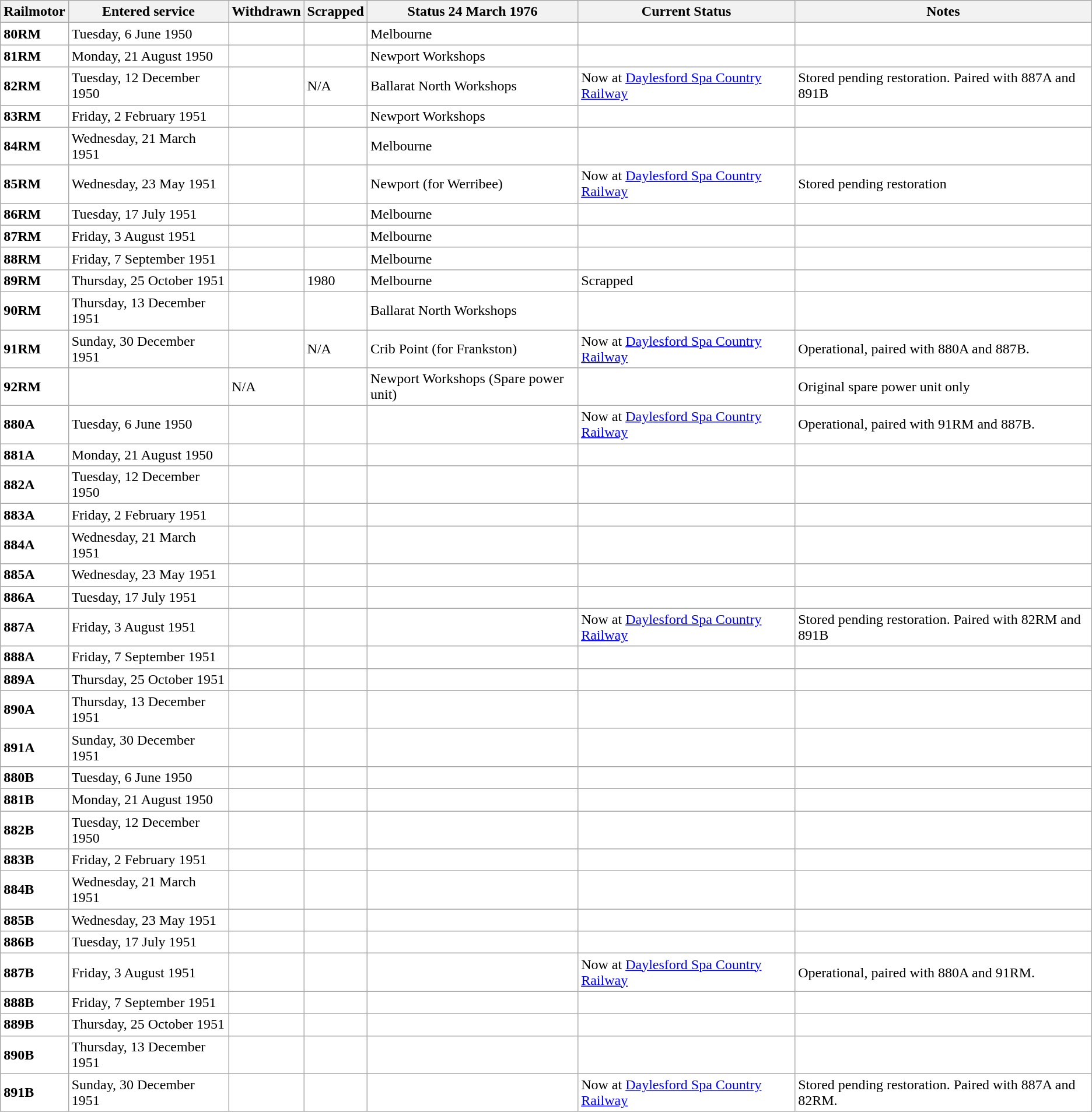<table class="wikitable sortable">
<tr>
<th>Railmotor</th>
<th>Entered service</th>
<th>Withdrawn</th>
<th>Scrapped</th>
<th>Status 24 March 1976</th>
<th>Current Status</th>
<th>Notes</th>
</tr>
<tr style="background:#fff;">
<td><strong>80RM</strong></td>
<td>Tuesday, 6 June 1950</td>
<td></td>
<td></td>
<td>Melbourne</td>
<td></td>
<td></td>
</tr>
<tr style="background:#fff;">
<td><strong>81RM</strong></td>
<td>Monday, 21 August 1950</td>
<td></td>
<td></td>
<td>Newport Workshops</td>
<td></td>
<td></td>
</tr>
<tr style="background:#fff;">
<td><strong>82RM</strong></td>
<td>Tuesday, 12 December 1950</td>
<td></td>
<td>N/A</td>
<td>Ballarat North Workshops</td>
<td>Now at <a href='#'>Daylesford Spa Country Railway</a></td>
<td>Stored pending restoration. Paired with 887A and 891B</td>
</tr>
<tr style="background:#fff;">
<td><strong>83RM</strong></td>
<td>Friday, 2 February 1951</td>
<td></td>
<td></td>
<td>Newport Workshops</td>
<td></td>
<td></td>
</tr>
<tr style="background:#fff;">
<td><strong>84RM</strong></td>
<td>Wednesday, 21 March 1951</td>
<td></td>
<td></td>
<td>Melbourne</td>
<td></td>
<td></td>
</tr>
<tr style="background:#fff;">
<td><strong>85RM</strong></td>
<td>Wednesday, 23 May 1951</td>
<td></td>
<td></td>
<td>Newport (for Werribee)</td>
<td>Now at <a href='#'>Daylesford Spa Country Railway</a></td>
<td>Stored pending restoration</td>
</tr>
<tr style="background:#fff;">
<td><strong>86RM</strong></td>
<td>Tuesday, 17 July 1951</td>
<td></td>
<td></td>
<td>Melbourne</td>
<td></td>
<td></td>
</tr>
<tr style="background:#fff;">
<td><strong>87RM</strong></td>
<td>Friday, 3 August 1951</td>
<td></td>
<td></td>
<td>Melbourne</td>
<td></td>
<td></td>
</tr>
<tr style="background:#fff;">
<td><strong>88RM</strong></td>
<td>Friday, 7 September 1951</td>
<td></td>
<td></td>
<td>Melbourne</td>
<td></td>
<td></td>
</tr>
<tr style="background:#fff;">
<td><strong>89RM</strong></td>
<td>Thursday, 25 October 1951</td>
<td></td>
<td>1980</td>
<td>Melbourne</td>
<td>Scrapped</td>
<td></td>
</tr>
<tr style="background:#fff;">
<td><strong>90RM</strong></td>
<td>Thursday, 13 December 1951</td>
<td></td>
<td></td>
<td>Ballarat North Workshops</td>
<td></td>
<td></td>
</tr>
<tr style="background:#fff;">
<td><strong>91RM</strong></td>
<td>Sunday, 30 December 1951</td>
<td></td>
<td>N/A</td>
<td>Crib Point (for Frankston)</td>
<td>Now at <a href='#'>Daylesford Spa Country Railway</a></td>
<td>Operational, paired with 880A and 887B.</td>
</tr>
<tr style="background:#fff;">
<td><strong>92RM</strong></td>
<td></td>
<td>N/A</td>
<td></td>
<td>Newport Workshops (Spare power unit)</td>
<td></td>
<td>Original spare power unit only</td>
</tr>
<tr style="background:#fff;">
<td><strong>880A</strong></td>
<td>Tuesday, 6 June 1950</td>
<td></td>
<td></td>
<td></td>
<td>Now at <a href='#'>Daylesford Spa Country Railway</a></td>
<td>Operational, paired with 91RM and 887B.</td>
</tr>
<tr style="background:#fff;">
<td><strong>881A</strong></td>
<td>Monday, 21 August 1950</td>
<td></td>
<td></td>
<td></td>
<td></td>
<td></td>
</tr>
<tr style="background:#fff;">
<td><strong>882A</strong></td>
<td>Tuesday, 12 December 1950</td>
<td></td>
<td></td>
<td></td>
<td></td>
<td></td>
</tr>
<tr style="background:#fff;">
<td><strong>883A</strong></td>
<td>Friday, 2 February 1951</td>
<td></td>
<td></td>
<td></td>
<td></td>
<td></td>
</tr>
<tr style="background:#fff;">
<td><strong>884A</strong></td>
<td>Wednesday, 21 March 1951</td>
<td></td>
<td></td>
<td></td>
<td></td>
<td></td>
</tr>
<tr style="background:#fff;">
<td><strong>885A</strong></td>
<td>Wednesday, 23 May 1951</td>
<td></td>
<td></td>
<td></td>
<td></td>
<td></td>
</tr>
<tr style="background:#fff;">
<td><strong>886A</strong></td>
<td>Tuesday, 17 July 1951</td>
<td></td>
<td></td>
<td></td>
<td></td>
<td></td>
</tr>
<tr style="background:#fff;">
<td><strong>887A</strong></td>
<td>Friday, 3 August 1951</td>
<td></td>
<td></td>
<td></td>
<td>Now at <a href='#'>Daylesford Spa Country Railway</a></td>
<td>Stored pending restoration. Paired with 82RM and 891B</td>
</tr>
<tr style="background:#fff;">
<td><strong>888A</strong></td>
<td>Friday, 7 September 1951</td>
<td></td>
<td></td>
<td></td>
<td></td>
<td></td>
</tr>
<tr style="background:#fff;">
<td><strong>889A</strong></td>
<td>Thursday, 25 October 1951</td>
<td></td>
<td></td>
<td></td>
<td></td>
<td></td>
</tr>
<tr style="background:#fff;">
<td><strong>890A</strong></td>
<td>Thursday, 13 December 1951</td>
<td></td>
<td></td>
<td></td>
<td></td>
<td></td>
</tr>
<tr style="background:#fff;">
<td><strong>891A</strong></td>
<td>Sunday, 30 December 1951</td>
<td></td>
<td></td>
<td></td>
<td></td>
<td></td>
</tr>
<tr style="background:#fff;">
<td><strong>880B</strong></td>
<td>Tuesday, 6 June 1950</td>
<td></td>
<td></td>
<td></td>
<td></td>
<td></td>
</tr>
<tr style="background:#fff;">
<td><strong>881B</strong></td>
<td>Monday, 21 August 1950</td>
<td></td>
<td></td>
<td></td>
<td></td>
<td></td>
</tr>
<tr style="background:#fff;">
<td><strong>882B</strong></td>
<td>Tuesday, 12 December 1950</td>
<td></td>
<td></td>
<td></td>
<td></td>
<td></td>
</tr>
<tr style="background:#fff;">
<td><strong>883B</strong></td>
<td>Friday, 2 February 1951</td>
<td></td>
<td></td>
<td></td>
<td></td>
<td></td>
</tr>
<tr style="background:#fff;">
<td><strong>884B</strong></td>
<td>Wednesday, 21 March 1951</td>
<td></td>
<td></td>
<td></td>
<td></td>
<td></td>
</tr>
<tr style="background:#fff;">
<td><strong>885B</strong></td>
<td>Wednesday, 23 May 1951</td>
<td></td>
<td></td>
<td></td>
<td></td>
<td></td>
</tr>
<tr style="background:#fff;">
<td><strong>886B</strong></td>
<td>Tuesday, 17 July 1951</td>
<td></td>
<td></td>
<td></td>
<td></td>
<td></td>
</tr>
<tr style="background:#fff;">
<td><strong>887B</strong></td>
<td>Friday, 3 August 1951</td>
<td></td>
<td></td>
<td></td>
<td>Now at <a href='#'>Daylesford Spa Country Railway</a></td>
<td>Operational, paired with 880A and 91RM.</td>
</tr>
<tr style="background:#fff;">
<td><strong>888B</strong></td>
<td>Friday, 7 September 1951</td>
<td></td>
<td></td>
<td></td>
<td></td>
<td></td>
</tr>
<tr style="background:#fff;">
<td><strong>889B</strong></td>
<td>Thursday, 25 October 1951</td>
<td></td>
<td></td>
<td></td>
<td></td>
<td></td>
</tr>
<tr style="background:#fff;">
<td><strong>890B</strong></td>
<td>Thursday, 13 December 1951</td>
<td></td>
<td></td>
<td></td>
<td></td>
<td></td>
</tr>
<tr style="background:#fff;">
<td><strong>891B</strong></td>
<td>Sunday, 30 December 1951</td>
<td></td>
<td></td>
<td></td>
<td>Now at <a href='#'>Daylesford Spa Country Railway</a></td>
<td>Stored pending restoration. Paired with 887A and 82RM.</td>
</tr>
</table>
